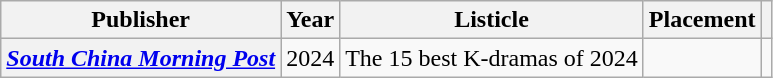<table class="wikitable plainrowheaders" style="text-align:center">
<tr>
<th scope="col">Publisher</th>
<th scope="col">Year</th>
<th scope="col">Listicle</th>
<th scope="col">Placement</th>
<th scope="col" class="unsortable"></th>
</tr>
<tr>
<th scope="row"><em><a href='#'>South China Morning Post</a></em></th>
<td>2024</td>
<td style="text-align:left">The 15 best K-dramas of 2024</td>
<td></td>
<td></td>
</tr>
</table>
